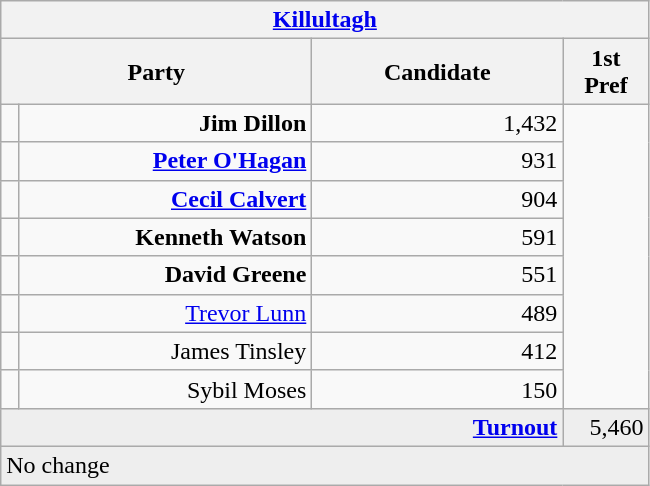<table class="wikitable">
<tr>
<th colspan="4" align="center"><a href='#'>Killultagh</a></th>
</tr>
<tr>
<th colspan="2" align="center" width=200>Party</th>
<th width=160>Candidate</th>
<th width=50>1st Pref</th>
</tr>
<tr>
<td></td>
<td align="right"><strong>Jim Dillon</strong></td>
<td align="right">1,432</td>
</tr>
<tr>
<td></td>
<td align="right"><strong><a href='#'>Peter O'Hagan</a></strong></td>
<td align="right">931</td>
</tr>
<tr>
<td></td>
<td align="right"><strong><a href='#'>Cecil Calvert</a></strong></td>
<td align="right">904</td>
</tr>
<tr>
<td></td>
<td align="right"><strong>Kenneth Watson</strong></td>
<td align="right">591</td>
</tr>
<tr>
<td></td>
<td align="right"><strong>David Greene</strong></td>
<td align="right">551</td>
</tr>
<tr>
<td></td>
<td align="right"><a href='#'>Trevor Lunn</a></td>
<td align="right">489</td>
</tr>
<tr>
<td></td>
<td align="right">James Tinsley</td>
<td align="right">412</td>
</tr>
<tr>
<td></td>
<td align="right">Sybil Moses</td>
<td align="right">150</td>
</tr>
<tr bgcolor="EEEEEE">
<td colspan=3 align="right"><strong><a href='#'>Turnout</a></strong></td>
<td align="right">5,460</td>
</tr>
<tr>
<td colspan=4 bgcolor="EEEEEE">No change</td>
</tr>
</table>
